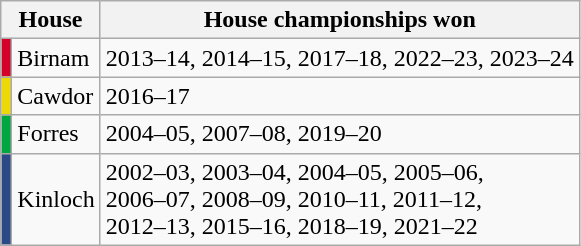<table class="wikitable">
<tr>
<th colspan="2">House</th>
<th>House championships won</th>
</tr>
<tr>
<th style="background:#D4002A"></th>
<td>Birnam</td>
<td>2013–14, 2014–15, 2017–18, 2022–23, 2023–24</td>
</tr>
<tr>
<th style="background:#EDD906"></th>
<td>Cawdor</td>
<td>2016–17</td>
</tr>
<tr>
<th style="background:#00A640"></th>
<td>Forres</td>
<td>2004–05, 2007–08, 2019–20</td>
</tr>
<tr>
<th style="background:#2B4987"></th>
<td>Kinloch</td>
<td>2002–03, 2003–04, 2004–05, 2005–06,<br>2006–07, 2008–09, 2010–11, 2011–12,<br>2012–13, 2015–16, 2018–19, 2021–22</td>
</tr>
</table>
